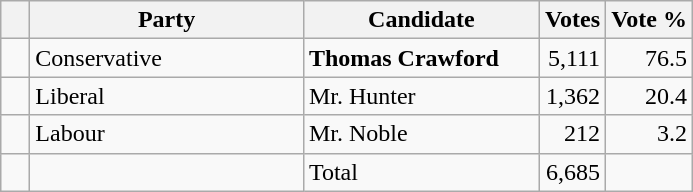<table class="wikitable">
<tr>
<th></th>
<th scope="col" width="175">Party</th>
<th scope="col" width="150">Candidate</th>
<th>Votes</th>
<th>Vote %</th>
</tr>
<tr>
<td>   </td>
<td>Conservative</td>
<td><strong>Thomas Crawford</strong></td>
<td align=right>5,111</td>
<td align=right>76.5</td>
</tr>
<tr>
<td>   </td>
<td>Liberal</td>
<td>Mr. Hunter</td>
<td align=right>1,362</td>
<td align=right>20.4</td>
</tr>
<tr>
<td>   </td>
<td>Labour</td>
<td>Mr. Noble</td>
<td align=right>212</td>
<td align=right>3.2</td>
</tr>
<tr>
<td></td>
<td></td>
<td>Total</td>
<td align=right>6,685</td>
<td></td>
</tr>
</table>
